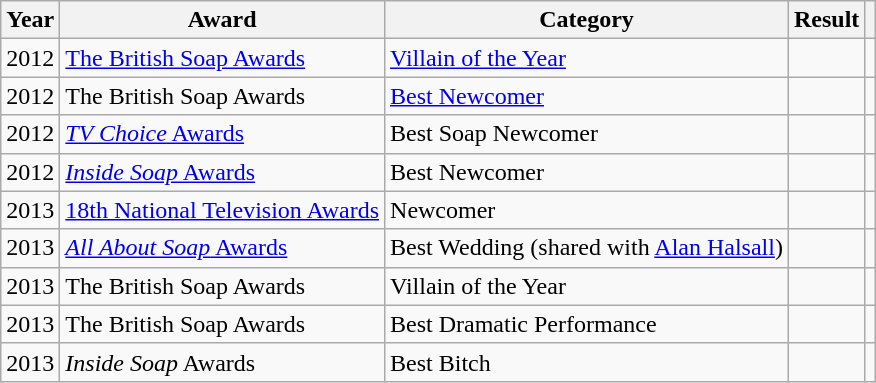<table class="wikitable">
<tr>
<th>Year</th>
<th>Award</th>
<th>Category</th>
<th>Result</th>
<th></th>
</tr>
<tr>
<td>2012</td>
<td><a href='#'>The British Soap Awards</a></td>
<td><a href='#'>Villain of the Year</a></td>
<td></td>
<td align="center"></td>
</tr>
<tr>
<td>2012</td>
<td>The British Soap Awards</td>
<td><a href='#'>Best Newcomer</a></td>
<td></td>
<td align="center"></td>
</tr>
<tr>
<td>2012</td>
<td><a href='#'><em>TV Choice</em> Awards</a></td>
<td>Best Soap Newcomer</td>
<td></td>
<td align="center"></td>
</tr>
<tr>
<td>2012</td>
<td><a href='#'><em>Inside Soap</em> Awards</a></td>
<td>Best Newcomer</td>
<td></td>
<td align="center"></td>
</tr>
<tr>
<td>2013</td>
<td><a href='#'>18th National Television Awards</a></td>
<td>Newcomer</td>
<td></td>
<td align="center"></td>
</tr>
<tr>
<td>2013</td>
<td><a href='#'><em>All About Soap</em> Awards</a></td>
<td>Best Wedding (shared with <a href='#'>Alan Halsall</a>)</td>
<td></td>
<td align="center"></td>
</tr>
<tr>
<td>2013</td>
<td>The British Soap Awards</td>
<td>Villain of the Year</td>
<td></td>
<td align="center"></td>
</tr>
<tr>
<td>2013</td>
<td>The British Soap Awards</td>
<td>Best Dramatic Performance</td>
<td></td>
<td align="center"></td>
</tr>
<tr>
<td>2013</td>
<td><em>Inside Soap</em> Awards</td>
<td>Best Bitch</td>
<td></td>
<td align="center"></td>
</tr>
</table>
